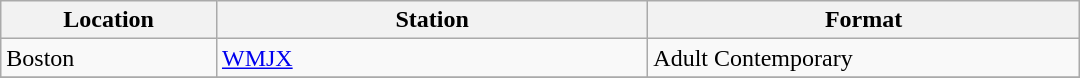<table class="wikitable" style="width:45em;">
<tr>
<th style="width:20%">Location</th>
<th style="width:40%">Station</th>
<th style="width:40%">Format</th>
</tr>
<tr>
<td>Boston</td>
<td><a href='#'>WMJX</a></td>
<td>Adult Contemporary</td>
</tr>
<tr>
</tr>
</table>
